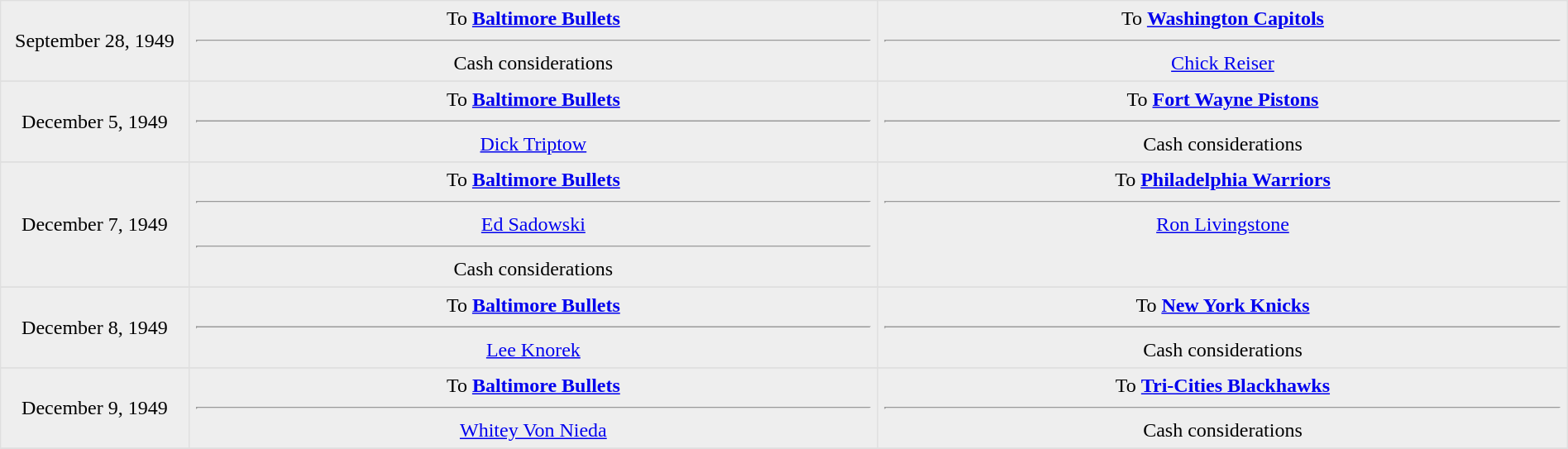<table border=1 style="border-collapse:collapse; text-align: center; width: 100%" bordercolor="#DFDFDF"  cellpadding="5">
<tr bgcolor="eeeeee">
<td style="width:12%">September 28, 1949<br></td>
<td style="width:44%" valign="top">To <strong><a href='#'>Baltimore Bullets</a></strong><hr>Cash considerations</td>
<td style="width:44%" valign="top">To <strong><a href='#'>Washington Capitols</a></strong><hr><a href='#'>Chick Reiser</a></td>
</tr>
<tr>
</tr>
<tr bgcolor="eeeeee">
<td style="width:12%">December 5, 1949<br></td>
<td style="width:44%" valign="top">To <strong><a href='#'>Baltimore Bullets</a></strong><hr><a href='#'>Dick Triptow</a></td>
<td style="width:44%" valign="top">To <strong><a href='#'>Fort Wayne Pistons</a></strong><hr>Cash considerations</td>
</tr>
<tr>
</tr>
<tr bgcolor="eeeeee">
<td style="width:12%">December 7, 1949<br></td>
<td style="width:44%" valign="top">To <strong><a href='#'>Baltimore Bullets</a></strong><hr><a href='#'>Ed Sadowski</a><hr>Cash considerations</td>
<td style="width:44%" valign="top">To <strong><a href='#'>Philadelphia Warriors</a></strong><hr><a href='#'>Ron Livingstone</a></td>
</tr>
<tr>
</tr>
<tr bgcolor="eeeeee">
<td style="width:12%">December 8, 1949<br></td>
<td style="width:44%" valign="top">To <strong><a href='#'>Baltimore Bullets</a></strong><hr><a href='#'>Lee Knorek</a></td>
<td style="width:44%" valign="top">To <strong><a href='#'>New York Knicks</a></strong><hr>Cash considerations</td>
</tr>
<tr>
</tr>
<tr bgcolor="eeeeee">
<td style="width:12%">December 9, 1949<br></td>
<td style="width:44%" valign="top">To <strong><a href='#'>Baltimore Bullets</a></strong><hr><a href='#'>Whitey Von Nieda</a></td>
<td style="width:44%" valign="top">To <strong><a href='#'>Tri-Cities Blackhawks</a></strong><hr>Cash considerations</td>
</tr>
<tr>
</tr>
</table>
